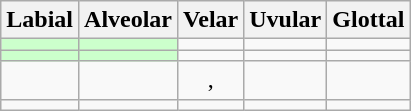<table class="wikitable" style="text-align:center;">
<tr>
<th>Labial</th>
<th>Alveolar</th>
<th>Velar</th>
<th>Uvular</th>
<th>Glottal</th>
</tr>
<tr>
<td bgcolor="#ccffcc"></td>
<td bgcolor="#ccffcc"></td>
<td></td>
<td></td>
<td></td>
</tr>
<tr>
<td bgcolor="#ccffcc"></td>
<td bgcolor="#ccffcc"></td>
<td></td>
<td></td>
<td></td>
</tr>
<tr>
<td></td>
<td></td>
<td>, </td>
<td></td>
<td></td>
</tr>
<tr>
<td></td>
<td></td>
<td></td>
<td></td>
<td></td>
</tr>
</table>
